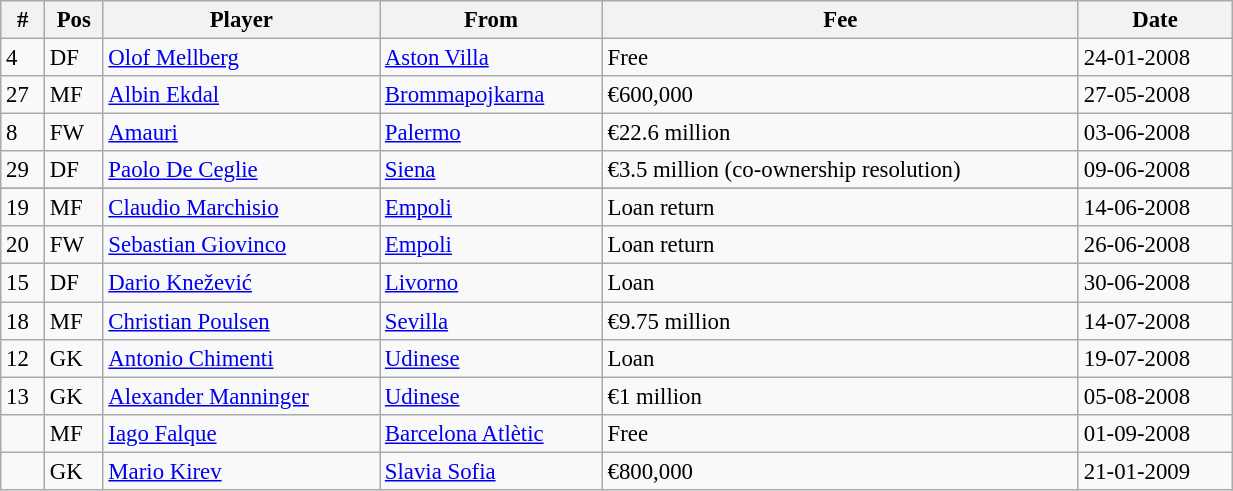<table width=65% class="wikitable" style="text-align:center; font-size:95%; text-align:left">
<tr>
<th><strong>#</strong></th>
<th><strong>Pos</strong></th>
<th><strong>Player</strong></th>
<th><strong>From</strong></th>
<th><strong>Fee</strong></th>
<th>Date</th>
</tr>
<tr --->
<td>4</td>
<td>DF</td>
<td> <a href='#'>Olof Mellberg</a></td>
<td><a href='#'>Aston Villa</a></td>
<td>Free</td>
<td>24-01-2008</td>
</tr>
<tr --->
<td>27</td>
<td>MF</td>
<td> <a href='#'>Albin Ekdal</a></td>
<td><a href='#'>Brommapojkarna</a></td>
<td>€600,000</td>
<td>27-05-2008</td>
</tr>
<tr --->
<td>8</td>
<td>FW</td>
<td> <a href='#'>Amauri</a></td>
<td><a href='#'>Palermo</a></td>
<td>€22.6 million</td>
<td>03-06-2008</td>
</tr>
<tr --->
<td>29</td>
<td>DF</td>
<td> <a href='#'>Paolo De Ceglie</a></td>
<td><a href='#'>Siena</a></td>
<td>€3.5 million (co-ownership resolution)</td>
<td>09-06-2008</td>
</tr>
<tr --->
</tr>
<tr -|| FW||>
</tr>
<tr --->
<td>19</td>
<td>MF</td>
<td> <a href='#'>Claudio Marchisio</a></td>
<td><a href='#'>Empoli</a></td>
<td>Loan return</td>
<td>14-06-2008</td>
</tr>
<tr --->
<td>20</td>
<td>FW</td>
<td> <a href='#'>Sebastian Giovinco</a></td>
<td><a href='#'>Empoli</a></td>
<td>Loan return</td>
<td>26-06-2008</td>
</tr>
<tr --->
<td>15</td>
<td>DF</td>
<td> <a href='#'>Dario Knežević</a></td>
<td><a href='#'>Livorno</a></td>
<td>Loan</td>
<td>30-06-2008</td>
</tr>
<tr --->
<td>18</td>
<td>MF</td>
<td> <a href='#'>Christian Poulsen</a></td>
<td><a href='#'>Sevilla</a></td>
<td>€9.75 million</td>
<td>14-07-2008</td>
</tr>
<tr --->
<td>12</td>
<td>GK</td>
<td> <a href='#'>Antonio Chimenti</a></td>
<td><a href='#'>Udinese</a></td>
<td>Loan</td>
<td>19-07-2008</td>
</tr>
<tr --->
<td>13</td>
<td>GK</td>
<td> <a href='#'>Alexander Manninger</a></td>
<td><a href='#'>Udinese</a></td>
<td>€1 million</td>
<td>05-08-2008</td>
</tr>
<tr --->
<td></td>
<td>MF</td>
<td> <a href='#'>Iago Falque</a></td>
<td><a href='#'>Barcelona Atlètic</a></td>
<td>Free</td>
<td>01-09-2008</td>
</tr>
<tr --->
<td></td>
<td>GK</td>
<td> <a href='#'>Mario Kirev</a></td>
<td><a href='#'>Slavia Sofia</a></td>
<td>€800,000</td>
<td>21-01-2009</td>
</tr>
</table>
